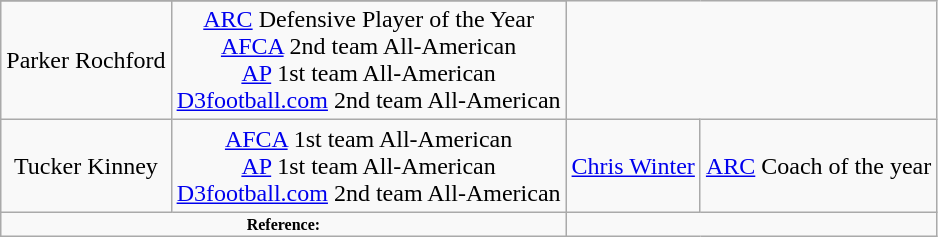<table class="wikitable sortable sortable" style="text-align: center">
<tr align=center>
</tr>
<tr>
<td>Parker Rochford</td>
<td><a href='#'>ARC</a> Defensive Player of the Year<br><a href='#'>AFCA</a> 2nd team All-American<br><a href='#'>AP</a> 1st team All-American<br><a href='#'>D3football.com</a> 2nd team All-American</td>
</tr>
<tr>
<td>Tucker Kinney</td>
<td><a href='#'>AFCA</a> 1st team All-American<br><a href='#'>AP</a> 1st team All-American<br><a href='#'>D3football.com</a> 2nd team All-American<br></td>
<td><a href='#'>Chris Winter</a></td>
<td><a href='#'>ARC</a> Coach of the year</td>
</tr>
<tr class="sortbottom">
<td colspan="2"  style="font-size:8pt; text-align:center;"><strong>Reference:</strong></td>
</tr>
</table>
